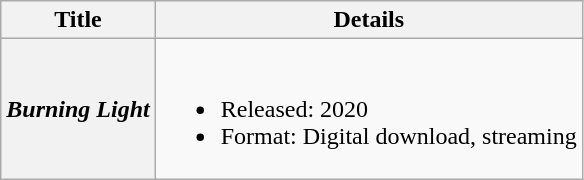<table class="wikitable plainrowheaders" style="text-align:center;">
<tr>
<th scope="col">Title</th>
<th scope="col">Details</th>
</tr>
<tr>
<th scope="row"><em>Burning Light</em></th>
<td style="text-align:left;"><br><ul><li>Released: 2020</li><li>Format: Digital download, streaming</li></ul></td>
</tr>
</table>
